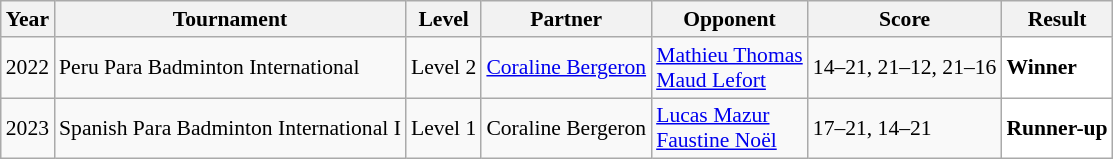<table class="sortable wikitable" style="font-size: 90%;">
<tr>
<th>Year</th>
<th>Tournament</th>
<th>Level</th>
<th>Partner</th>
<th>Opponent</th>
<th>Score</th>
<th>Result</th>
</tr>
<tr>
<td align="center">2022</td>
<td align="left">Peru Para Badminton International</td>
<td align="left">Level 2</td>
<td align="left"> <a href='#'>Coraline Bergeron</a></td>
<td align="left"> <a href='#'>Mathieu Thomas</a><br> <a href='#'>Maud Lefort</a></td>
<td align="left">14–21, 21–12, 21–16</td>
<td style="text-align:left; background:white"> <strong>Winner</strong></td>
</tr>
<tr>
<td align="center">2023</td>
<td align="left">Spanish Para Badminton International I</td>
<td align="left">Level 1</td>
<td align="left"> Coraline Bergeron</td>
<td align="left"> <a href='#'>Lucas Mazur</a><br> <a href='#'>Faustine Noël</a></td>
<td align="left">17–21, 14–21</td>
<td style="text-align:left; background:white"> <strong>Runner-up</strong></td>
</tr>
</table>
